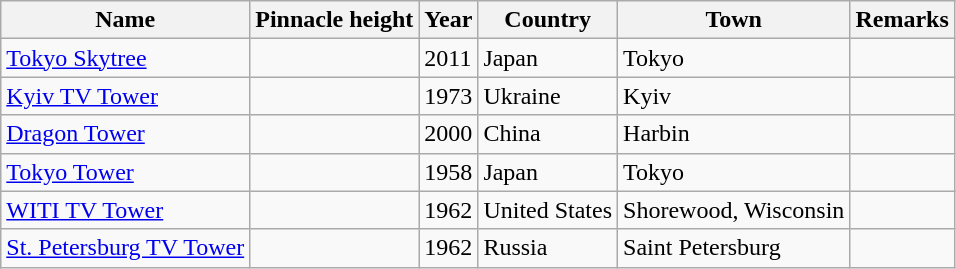<table class="wikitable">
<tr>
<th>Name</th>
<th>Pinnacle height</th>
<th>Year</th>
<th>Country</th>
<th>Town</th>
<th>Remarks</th>
</tr>
<tr>
<td><a href='#'>Tokyo Skytree</a></td>
<td></td>
<td>2011</td>
<td>Japan</td>
<td>Tokyo</td>
<td></td>
</tr>
<tr>
<td><a href='#'>Kyiv TV Tower</a></td>
<td></td>
<td>1973</td>
<td>Ukraine</td>
<td>Kyiv</td>
<td></td>
</tr>
<tr>
<td><a href='#'>Dragon Tower</a></td>
<td></td>
<td>2000</td>
<td>China</td>
<td>Harbin</td>
<td></td>
</tr>
<tr>
<td><a href='#'>Tokyo Tower</a></td>
<td></td>
<td>1958</td>
<td>Japan</td>
<td>Tokyo</td>
<td></td>
</tr>
<tr>
<td><a href='#'>WITI TV Tower</a></td>
<td></td>
<td>1962</td>
<td>United States</td>
<td>Shorewood, Wisconsin</td>
<td></td>
</tr>
<tr>
<td><a href='#'>St. Petersburg TV Tower</a></td>
<td></td>
<td>1962</td>
<td>Russia</td>
<td>Saint Petersburg</td>
<td></td>
</tr>
</table>
